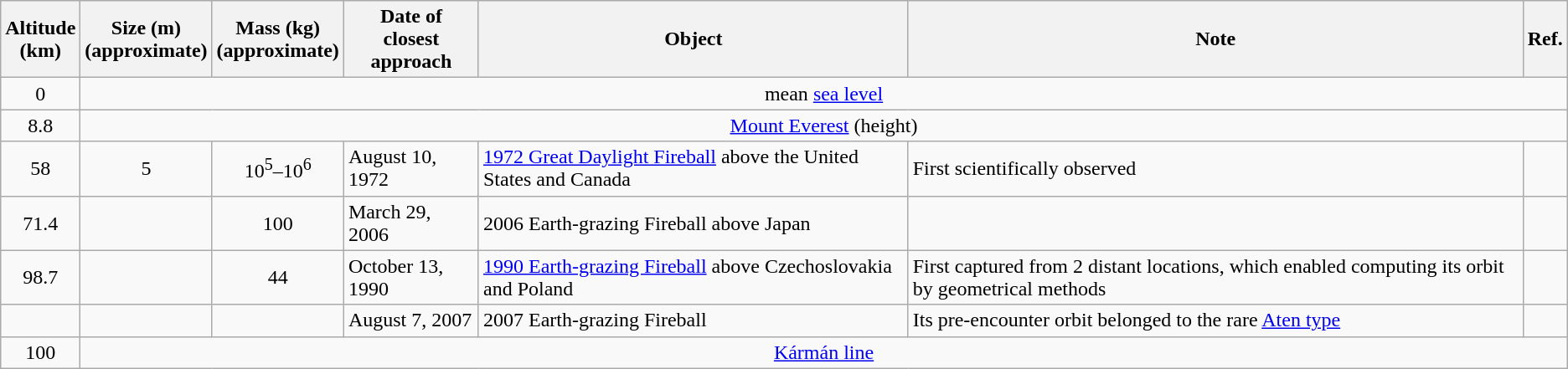<table class="wikitable">
<tr>
<th>Altitude<br>(km)</th>
<th>Size (m)<br>(approximate)</th>
<th>Mass (kg)<br>(approximate)</th>
<th>Date of<br>closest approach</th>
<th>Object</th>
<th>Note</th>
<th>Ref.</th>
</tr>
<tr>
<td align="center">0</td>
<td colspan=6 align="center">mean <a href='#'>sea level</a></td>
</tr>
<tr>
<td align="center">8.8</td>
<td colspan=6 align="center"><a href='#'>Mount Everest</a> (height)</td>
</tr>
<tr>
<td align="center">58</td>
<td align="center">5</td>
<td align="center">10<sup>5</sup>–10<sup>6</sup></td>
<td>August 10, 1972</td>
<td><a href='#'>1972 Great Daylight Fireball</a> above the United States and Canada</td>
<td>First scientifically observed</td>
<td></td>
</tr>
<tr>
<td align="center">71.4</td>
<td align="center"></td>
<td align="center">100</td>
<td>March 29, 2006</td>
<td>2006 Earth-grazing Fireball above Japan</td>
<td></td>
<td><br></td>
</tr>
<tr>
<td align="center">98.7</td>
<td align="center"></td>
<td align="center">44</td>
<td>October 13, 1990</td>
<td><a href='#'>1990 Earth-grazing Fireball</a> above Czechoslovakia and Poland</td>
<td>First captured from 2 distant locations, which enabled computing its orbit by geometrical methods</td>
<td></td>
</tr>
<tr>
<td align="center"></td>
<td align="center"></td>
<td align="center"></td>
<td>August 7, 2007</td>
<td>2007 Earth-grazing Fireball</td>
<td>Its pre-encounter orbit belonged to the rare <a href='#'>Aten type</a></td>
<td></td>
</tr>
<tr>
<td align="center">100</td>
<td colspan=6 align="center"><a href='#'>Kármán line</a></td>
</tr>
</table>
